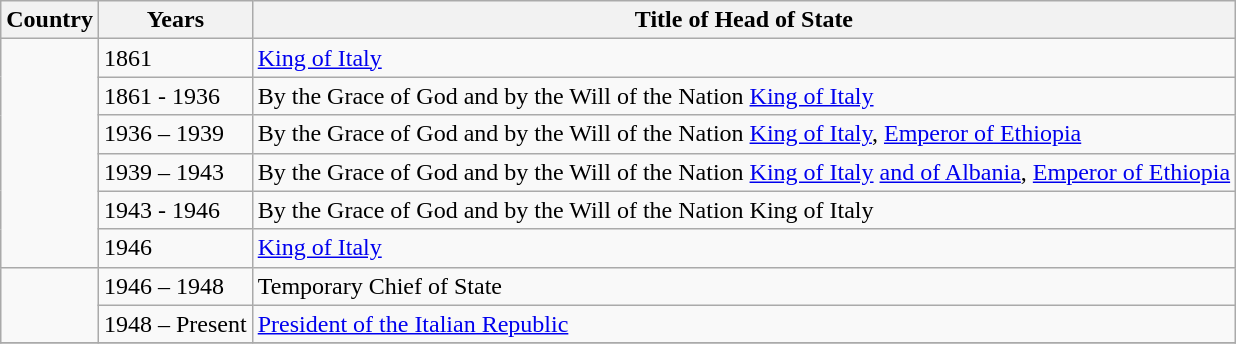<table class="wikitable">
<tr>
<th>Country</th>
<th>Years</th>
<th>Title of Head of State</th>
</tr>
<tr>
<td rowspan=6></td>
<td>1861</td>
<td><a href='#'>King of Italy</a><br><em></em></td>
</tr>
<tr>
<td>1861 - 1936</td>
<td>By the Grace of God and by the Will of the Nation <a href='#'>King of Italy</a><br><em></em></td>
</tr>
<tr>
<td>1936 – 1939</td>
<td>By the Grace of God and by the Will of the Nation <a href='#'>King of Italy</a>, <a href='#'>Emperor of Ethiopia</a><br><em></em></td>
</tr>
<tr>
<td>1939 – 1943</td>
<td>By the Grace of God and by the Will of the Nation <a href='#'>King of Italy</a> <a href='#'>and of Albania</a>, <a href='#'>Emperor of Ethiopia</a><br></td>
</tr>
<tr>
<td>1943 - 1946</td>
<td>By the Grace of God and by the Will of the Nation King of Italy<br><em></em></td>
</tr>
<tr>
<td>1946</td>
<td><a href='#'>King of Italy</a><br><em></em></td>
</tr>
<tr>
<td rowspan=2></td>
<td>1946 – 1948</td>
<td>Temporary Chief of State<br><em></em></td>
</tr>
<tr>
<td>1948 – Present</td>
<td><a href='#'>President of the Italian Republic</a><br><em></em></td>
</tr>
<tr>
</tr>
</table>
